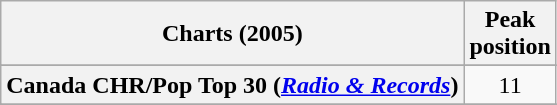<table class="wikitable sortable plainrowheaders" style="text-align:center">
<tr>
<th scope="col">Charts (2005)</th>
<th scope="col">Peak<br>position</th>
</tr>
<tr>
</tr>
<tr>
</tr>
<tr>
</tr>
<tr>
<th scope="row">Canada CHR/Pop Top 30 (<em><a href='#'>Radio & Records</a></em>)</th>
<td>11</td>
</tr>
<tr>
</tr>
<tr>
</tr>
<tr>
</tr>
<tr>
</tr>
<tr>
</tr>
<tr>
</tr>
<tr>
</tr>
<tr>
</tr>
<tr>
</tr>
<tr>
</tr>
<tr>
</tr>
<tr>
</tr>
<tr>
</tr>
</table>
